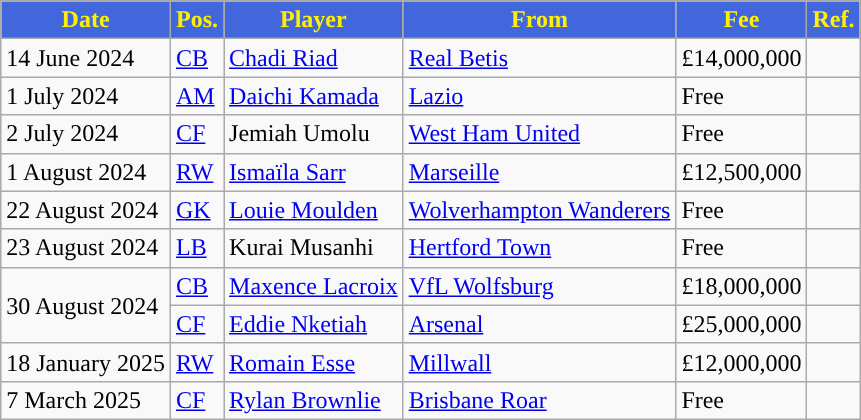<table class="wikitable plainrowheaders sortable">
<tr>
<th style="background:#4267DC; color:#FFF000;">Date</th>
<th style="background:#4267DC; color:#FFF000;">Pos.</th>
<th style="background:#4267DC; color:#FFF000;">Player</th>
<th style="background:#4267DC; color:#FFF000;">From</th>
<th style="background:#4267DC; color:#FFF000;">Fee</th>
<th style="background:#4267DC; color:#FFF000;">Ref.</th>
</tr>
<tr>
<td>14 June 2024</td>
<td><a href='#'>CB</a></td>
<td> <a href='#'>Chadi Riad</a></td>
<td> <a href='#'>Real Betis</a></td>
<td>£14,000,000</td>
<td></td>
</tr>
<tr>
<td>1 July 2024</td>
<td><a href='#'>AM</a></td>
<td> <a href='#'>Daichi Kamada</a></td>
<td> <a href='#'>Lazio</a></td>
<td>Free</td>
<td></td>
</tr>
<tr>
<td>2 July 2024</td>
<td><a href='#'>CF</a></td>
<td> Jemiah Umolu</td>
<td> <a href='#'>West Ham United</a></td>
<td>Free</td>
<td></td>
</tr>
<tr>
<td>1 August 2024</td>
<td><a href='#'>RW</a></td>
<td> <a href='#'>Ismaïla Sarr</a></td>
<td> <a href='#'>Marseille</a></td>
<td>£12,500,000</td>
<td></td>
</tr>
<tr>
<td>22 August 2024</td>
<td><a href='#'>GK</a></td>
<td> <a href='#'>Louie Moulden</a></td>
<td> <a href='#'>Wolverhampton Wanderers</a></td>
<td>Free</td>
<td></td>
</tr>
<tr>
<td>23 August 2024</td>
<td><a href='#'>LB</a></td>
<td> Kurai Musanhi</td>
<td> <a href='#'>Hertford Town</a></td>
<td>Free</td>
<td></td>
</tr>
<tr>
<td rowspan="2">30 August 2024</td>
<td><a href='#'>CB</a></td>
<td> <a href='#'>Maxence Lacroix</a></td>
<td> <a href='#'>VfL Wolfsburg</a></td>
<td>£18,000,000</td>
<td></td>
</tr>
<tr>
<td><a href='#'>CF</a></td>
<td> <a href='#'>Eddie Nketiah</a></td>
<td> <a href='#'>Arsenal</a></td>
<td>£25,000,000</td>
<td></td>
</tr>
<tr>
<td>18 January 2025</td>
<td><a href='#'>RW</a></td>
<td> <a href='#'>Romain Esse</a></td>
<td> <a href='#'>Millwall</a></td>
<td>£12,000,000</td>
<td></td>
</tr>
<tr>
<td>7 March 2025</td>
<td><a href='#'>CF</a></td>
<td> <a href='#'>Rylan Brownlie</a></td>
<td> <a href='#'>Brisbane Roar</a></td>
<td>Free</td>
<td></td>
</tr>
</table>
